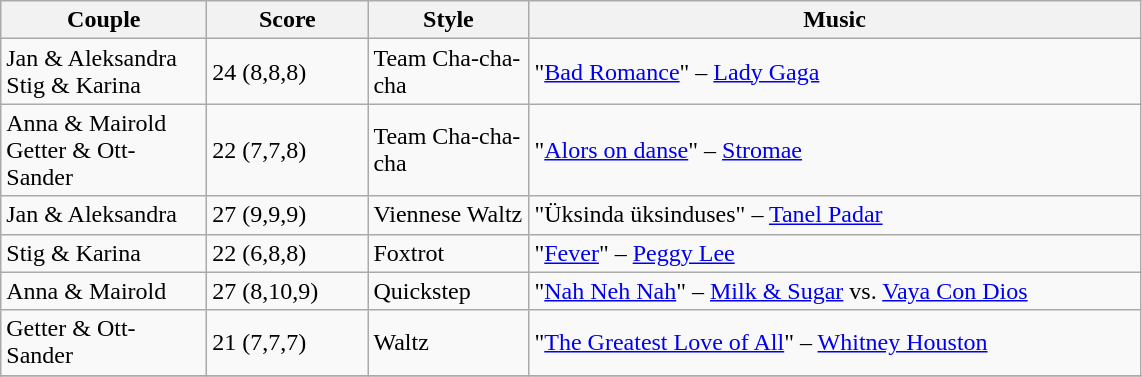<table class="wikitable">
<tr>
<th width="130">Couple</th>
<th width="100">Score</th>
<th width="100">Style</th>
<th width="400">Music</th>
</tr>
<tr>
<td>Jan & Aleksandra<br>Stig & Karina</td>
<td>24 (8,8,8)</td>
<td>Team Cha-cha-cha</td>
<td>"<a href='#'>Bad Romance</a>" – <a href='#'>Lady Gaga</a></td>
</tr>
<tr>
<td>Anna & Mairold<br>Getter & Ott-Sander</td>
<td>22 (7,7,8)</td>
<td>Team Cha-cha-cha</td>
<td>"<a href='#'>Alors on danse</a>" – <a href='#'>Stromae</a></td>
</tr>
<tr>
<td>Jan & Aleksandra</td>
<td>27 (9,9,9)</td>
<td>Viennese Waltz</td>
<td>"Üksinda üksinduses" – <a href='#'>Tanel Padar</a></td>
</tr>
<tr>
<td>Stig & Karina</td>
<td>22 (6,8,8)</td>
<td>Foxtrot</td>
<td>"<a href='#'>Fever</a>" – <a href='#'>Peggy Lee</a></td>
</tr>
<tr>
<td>Anna & Mairold</td>
<td>27 (8,10,9)</td>
<td>Quickstep</td>
<td>"<a href='#'>Nah Neh Nah</a>" – <a href='#'>Milk & Sugar</a> vs. <a href='#'>Vaya Con Dios</a></td>
</tr>
<tr>
<td>Getter & Ott-Sander</td>
<td>21 (7,7,7)</td>
<td>Waltz</td>
<td>"<a href='#'>The Greatest Love of All</a>" – <a href='#'>Whitney Houston</a></td>
</tr>
<tr>
</tr>
</table>
